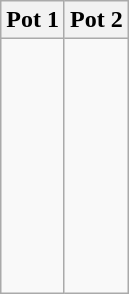<table class="wikitable">
<tr>
<th width=50%>Pot 1</th>
<th width=50%>Pot 2</th>
</tr>
<tr>
<td><br><br><br><br><br><br><br><br><br></td>
<td><br><br><br><br><br><br><br><br><br></td>
</tr>
</table>
